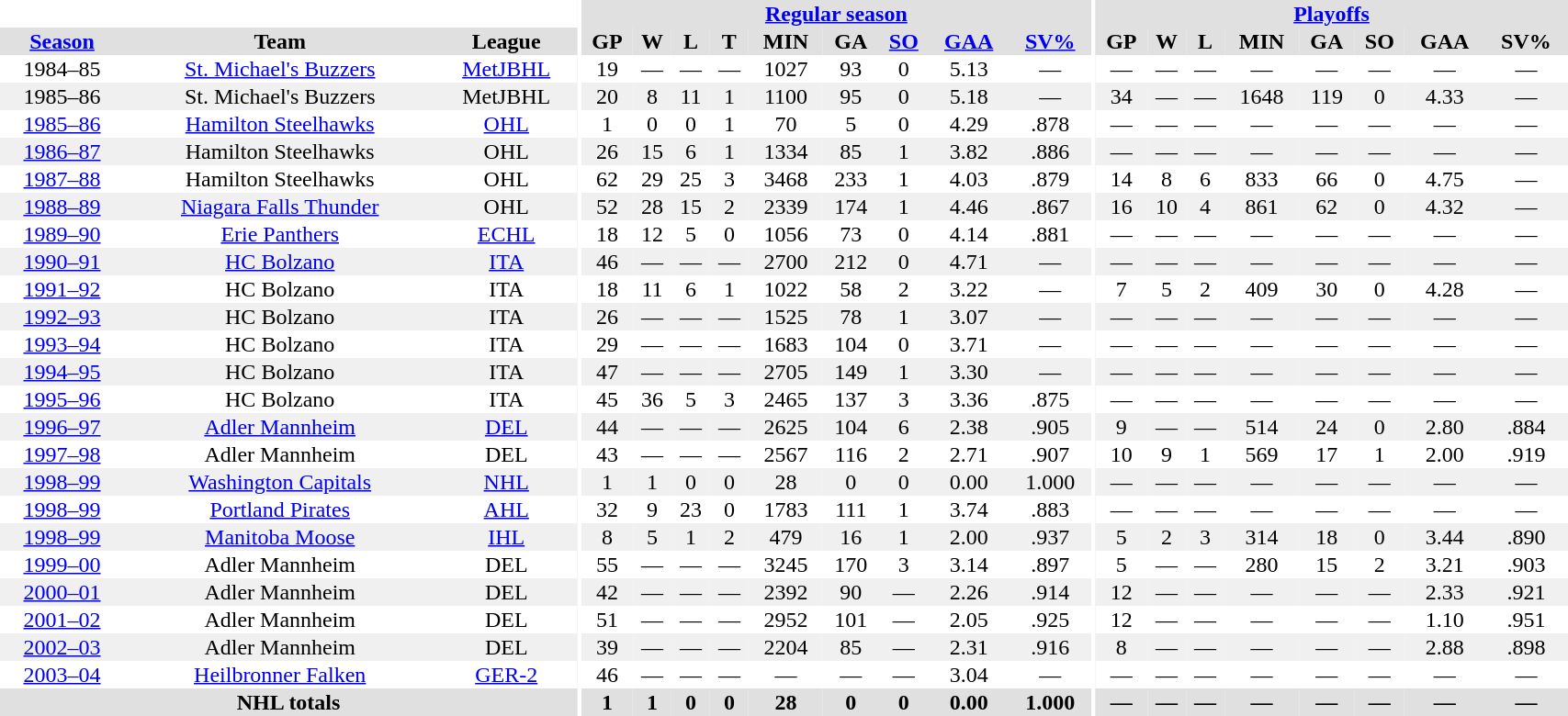<table border="0" cellpadding="1" cellspacing="0" style="width:90%; text-align:center;">
<tr bgcolor="#e0e0e0">
<th colspan="3" bgcolor="#ffffff"></th>
<th rowspan="99" bgcolor="#ffffff"></th>
<th colspan="9" bgcolor="#e0e0e0"><a href='#'>Regular season</a></th>
<th rowspan="99" bgcolor="#ffffff"></th>
<th colspan="8" bgcolor="#e0e0e0"><a href='#'>Playoffs</a></th>
</tr>
<tr bgcolor="#e0e0e0">
<th><a href='#'>Season</a></th>
<th>Team</th>
<th>League</th>
<th>GP</th>
<th>W</th>
<th>L</th>
<th>T</th>
<th>MIN</th>
<th>GA</th>
<th><a href='#'>SO</a></th>
<th><a href='#'>GAA</a></th>
<th><a href='#'>SV%</a></th>
<th>GP</th>
<th>W</th>
<th>L</th>
<th>MIN</th>
<th>GA</th>
<th>SO</th>
<th>GAA</th>
<th>SV%</th>
</tr>
<tr>
<td>1984–85</td>
<td><a href='#'>St. Michael's Buzzers</a></td>
<td><a href='#'>MetJBHL</a></td>
<td>19</td>
<td>—</td>
<td>—</td>
<td>—</td>
<td>1027</td>
<td>93</td>
<td>0</td>
<td>5.13</td>
<td>—</td>
<td>—</td>
<td>—</td>
<td>—</td>
<td>—</td>
<td>—</td>
<td>—</td>
<td>—</td>
<td>—</td>
</tr>
<tr bgcolor="#f0f0f0">
<td>1985–86</td>
<td>St. Michael's Buzzers</td>
<td>MetJBHL</td>
<td>20</td>
<td>8</td>
<td>11</td>
<td>1</td>
<td>1100</td>
<td>95</td>
<td>0</td>
<td>5.18</td>
<td>—</td>
<td>34</td>
<td>—</td>
<td>—</td>
<td>1648</td>
<td>119</td>
<td>0</td>
<td>4.33</td>
<td>—</td>
</tr>
<tr>
<td><a href='#'>1985–86</a></td>
<td><a href='#'>Hamilton Steelhawks</a></td>
<td><a href='#'>OHL</a></td>
<td>1</td>
<td>0</td>
<td>0</td>
<td>1</td>
<td>70</td>
<td>5</td>
<td>0</td>
<td>4.29</td>
<td>.878</td>
<td>—</td>
<td>—</td>
<td>—</td>
<td>—</td>
<td>—</td>
<td>—</td>
<td>—</td>
<td>—</td>
</tr>
<tr bgcolor="#f0f0f0">
<td><a href='#'>1986–87</a></td>
<td>Hamilton Steelhawks</td>
<td>OHL</td>
<td>26</td>
<td>15</td>
<td>6</td>
<td>1</td>
<td>1334</td>
<td>85</td>
<td>1</td>
<td>3.82</td>
<td>.886</td>
<td>—</td>
<td>—</td>
<td>—</td>
<td>—</td>
<td>—</td>
<td>—</td>
<td>—</td>
<td>—</td>
</tr>
<tr>
<td><a href='#'>1987–88</a></td>
<td>Hamilton Steelhawks</td>
<td>OHL</td>
<td>62</td>
<td>29</td>
<td>25</td>
<td>3</td>
<td>3468</td>
<td>233</td>
<td>1</td>
<td>4.03</td>
<td>.879</td>
<td>14</td>
<td>8</td>
<td>6</td>
<td>833</td>
<td>66</td>
<td>0</td>
<td>4.75</td>
<td>—</td>
</tr>
<tr bgcolor="#f0f0f0">
<td><a href='#'>1988–89</a></td>
<td><a href='#'>Niagara Falls Thunder</a></td>
<td>OHL</td>
<td>52</td>
<td>28</td>
<td>15</td>
<td>2</td>
<td>2339</td>
<td>174</td>
<td>1</td>
<td>4.46</td>
<td>.867</td>
<td>16</td>
<td>10</td>
<td>4</td>
<td>861</td>
<td>62</td>
<td>0</td>
<td>4.32</td>
<td>—</td>
</tr>
<tr>
<td><a href='#'>1989–90</a></td>
<td><a href='#'>Erie Panthers</a></td>
<td><a href='#'>ECHL</a></td>
<td>18</td>
<td>12</td>
<td>5</td>
<td>0</td>
<td>1056</td>
<td>73</td>
<td>0</td>
<td>4.14</td>
<td>.881</td>
<td>—</td>
<td>—</td>
<td>—</td>
<td>—</td>
<td>—</td>
<td>—</td>
<td>—</td>
<td>—</td>
</tr>
<tr bgcolor="#f0f0f0">
<td><a href='#'>1990–91</a></td>
<td><a href='#'>HC Bolzano</a></td>
<td><a href='#'>ITA</a></td>
<td>46</td>
<td>—</td>
<td>—</td>
<td>—</td>
<td>2700</td>
<td>212</td>
<td>0</td>
<td>4.71</td>
<td>—</td>
<td>—</td>
<td>—</td>
<td>—</td>
<td>—</td>
<td>—</td>
<td>—</td>
<td>—</td>
<td>—</td>
</tr>
<tr>
<td><a href='#'>1991–92</a></td>
<td>HC Bolzano</td>
<td>ITA</td>
<td>18</td>
<td>11</td>
<td>6</td>
<td>1</td>
<td>1022</td>
<td>58</td>
<td>2</td>
<td>3.22</td>
<td>—</td>
<td>7</td>
<td>5</td>
<td>2</td>
<td>409</td>
<td>30</td>
<td>0</td>
<td>4.28</td>
<td>—</td>
</tr>
<tr bgcolor="#f0f0f0">
<td><a href='#'>1992–93</a></td>
<td>HC Bolzano</td>
<td>ITA</td>
<td>26</td>
<td>—</td>
<td>—</td>
<td>—</td>
<td>1525</td>
<td>78</td>
<td>1</td>
<td>3.07</td>
<td>—</td>
<td>—</td>
<td>—</td>
<td>—</td>
<td>—</td>
<td>—</td>
<td>—</td>
<td>—</td>
<td>—</td>
</tr>
<tr>
<td><a href='#'>1993–94</a></td>
<td>HC Bolzano</td>
<td>ITA</td>
<td>29</td>
<td>—</td>
<td>—</td>
<td>—</td>
<td>1683</td>
<td>104</td>
<td>0</td>
<td>3.71</td>
<td>—</td>
<td>—</td>
<td>—</td>
<td>—</td>
<td>—</td>
<td>—</td>
<td>—</td>
<td>—</td>
<td>—</td>
</tr>
<tr bgcolor="#f0f0f0">
<td><a href='#'>1994–95</a></td>
<td>HC Bolzano</td>
<td>ITA</td>
<td>47</td>
<td>—</td>
<td>—</td>
<td>—</td>
<td>2705</td>
<td>149</td>
<td>1</td>
<td>3.30</td>
<td>—</td>
<td>—</td>
<td>—</td>
<td>—</td>
<td>—</td>
<td>—</td>
<td>—</td>
<td>—</td>
<td>—</td>
</tr>
<tr>
<td><a href='#'>1995–96</a></td>
<td>HC Bolzano</td>
<td>ITA</td>
<td>45</td>
<td>36</td>
<td>5</td>
<td>3</td>
<td>2465</td>
<td>137</td>
<td>3</td>
<td>3.36</td>
<td>.875</td>
<td>—</td>
<td>—</td>
<td>—</td>
<td>—</td>
<td>—</td>
<td>—</td>
<td>—</td>
<td>—</td>
</tr>
<tr bgcolor="#f0f0f0">
<td><a href='#'>1996–97</a></td>
<td><a href='#'>Adler Mannheim</a></td>
<td><a href='#'>DEL</a></td>
<td>44</td>
<td>—</td>
<td>—</td>
<td>—</td>
<td>2625</td>
<td>104</td>
<td>6</td>
<td>2.38</td>
<td>.905</td>
<td>9</td>
<td>—</td>
<td>—</td>
<td>514</td>
<td>24</td>
<td>0</td>
<td>2.80</td>
<td>.884</td>
</tr>
<tr>
<td><a href='#'>1997–98</a></td>
<td>Adler Mannheim</td>
<td>DEL</td>
<td>43</td>
<td>—</td>
<td>—</td>
<td>—</td>
<td>2567</td>
<td>116</td>
<td>2</td>
<td>2.71</td>
<td>.907</td>
<td>10</td>
<td>9</td>
<td>1</td>
<td>569</td>
<td>17</td>
<td>1</td>
<td>2.00</td>
<td>.919</td>
</tr>
<tr bgcolor="#f0f0f0">
<td><a href='#'>1998–99</a></td>
<td><a href='#'>Washington Capitals</a></td>
<td><a href='#'>NHL</a></td>
<td>1</td>
<td>1</td>
<td>0</td>
<td>0</td>
<td>28</td>
<td>0</td>
<td>0</td>
<td>0.00</td>
<td>1.000</td>
<td>—</td>
<td>—</td>
<td>—</td>
<td>—</td>
<td>—</td>
<td>—</td>
<td>—</td>
<td>—</td>
</tr>
<tr>
<td><a href='#'>1998–99</a></td>
<td><a href='#'>Portland Pirates</a></td>
<td><a href='#'>AHL</a></td>
<td>32</td>
<td>9</td>
<td>23</td>
<td>0</td>
<td>1783</td>
<td>111</td>
<td>1</td>
<td>3.74</td>
<td>.883</td>
<td>—</td>
<td>—</td>
<td>—</td>
<td>—</td>
<td>—</td>
<td>—</td>
<td>—</td>
<td>—</td>
</tr>
<tr bgcolor="#f0f0f0">
<td><a href='#'>1998–99</a></td>
<td><a href='#'>Manitoba Moose</a></td>
<td><a href='#'>IHL</a></td>
<td>8</td>
<td>5</td>
<td>1</td>
<td>2</td>
<td>479</td>
<td>16</td>
<td>1</td>
<td>2.00</td>
<td>.937</td>
<td>5</td>
<td>2</td>
<td>3</td>
<td>314</td>
<td>18</td>
<td>0</td>
<td>3.44</td>
<td>.890</td>
</tr>
<tr>
<td><a href='#'>1999–00</a></td>
<td>Adler Mannheim</td>
<td>DEL</td>
<td>55</td>
<td>—</td>
<td>—</td>
<td>—</td>
<td>3245</td>
<td>170</td>
<td>3</td>
<td>3.14</td>
<td>.897</td>
<td>5</td>
<td>—</td>
<td>—</td>
<td>280</td>
<td>15</td>
<td>2</td>
<td>3.21</td>
<td>.903</td>
</tr>
<tr bgcolor="#f0f0f0">
<td><a href='#'>2000–01</a></td>
<td>Adler Mannheim</td>
<td>DEL</td>
<td>42</td>
<td>—</td>
<td>—</td>
<td>—</td>
<td>2392</td>
<td>90</td>
<td>—</td>
<td>2.26</td>
<td>.914</td>
<td>12</td>
<td>—</td>
<td>—</td>
<td>—</td>
<td>—</td>
<td>—</td>
<td>2.33</td>
<td>.921</td>
</tr>
<tr>
<td><a href='#'>2001–02</a></td>
<td>Adler Mannheim</td>
<td>DEL</td>
<td>51</td>
<td>—</td>
<td>—</td>
<td>—</td>
<td>2952</td>
<td>101</td>
<td>—</td>
<td>2.05</td>
<td>.925</td>
<td>12</td>
<td>—</td>
<td>—</td>
<td>—</td>
<td>—</td>
<td>—</td>
<td>1.10</td>
<td>.951</td>
</tr>
<tr bgcolor="#f0f0f0">
<td><a href='#'>2002–03</a></td>
<td>Adler Mannheim</td>
<td>DEL</td>
<td>39</td>
<td>—</td>
<td>—</td>
<td>—</td>
<td>2204</td>
<td>85</td>
<td>—</td>
<td>2.31</td>
<td>.916</td>
<td>8</td>
<td>—</td>
<td>—</td>
<td>—</td>
<td>—</td>
<td>—</td>
<td>2.88</td>
<td>.898</td>
</tr>
<tr>
<td><a href='#'>2003–04</a></td>
<td><a href='#'>Heilbronner Falken</a></td>
<td><a href='#'>GER-2</a></td>
<td>46</td>
<td>—</td>
<td>—</td>
<td>—</td>
<td>—</td>
<td>—</td>
<td>—</td>
<td>3.04</td>
<td>—</td>
<td>—</td>
<td>—</td>
<td>—</td>
<td>—</td>
<td>—</td>
<td>—</td>
<td>—</td>
<td>—</td>
</tr>
<tr bgcolor="#e0e0e0">
<th colspan=3>NHL totals</th>
<th>1</th>
<th>1</th>
<th>0</th>
<th>0</th>
<th>28</th>
<th>0</th>
<th>0</th>
<th>0.00</th>
<th>1.000</th>
<th>—</th>
<th>—</th>
<th>—</th>
<th>—</th>
<th>—</th>
<th>—</th>
<th>—</th>
<th>—</th>
</tr>
</table>
